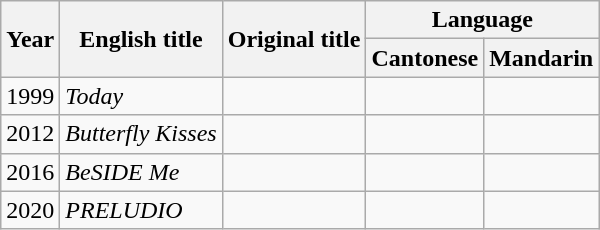<table class="wikitable sortable">
<tr>
<th rowspan="2">Year</th>
<th rowspan="2">English title</th>
<th rowspan="2">Original title</th>
<th colspan="2">Language</th>
</tr>
<tr>
<th>Cantonese</th>
<th>Mandarin</th>
</tr>
<tr>
<td>1999</td>
<td><em>Today</em></td>
<td></td>
<td></td>
<td></td>
</tr>
<tr>
<td>2012</td>
<td><em>Butterfly Kisses</em></td>
<td></td>
<td></td>
<td></td>
</tr>
<tr>
<td>2016</td>
<td><em>BeSIDE Me</em></td>
<td></td>
<td></td>
<td></td>
</tr>
<tr>
<td>2020</td>
<td><em>PRELUDIO</em></td>
<td></td>
<td></td>
<td></td>
</tr>
</table>
